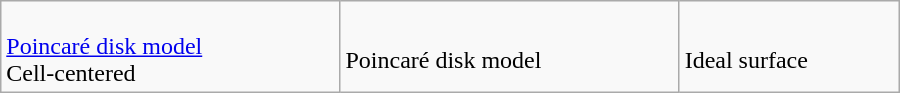<table class=wikitable width=600>
<tr>
<td><br><a href='#'>Poincaré disk model</a><br>Cell-centered</td>
<td><br>Poincaré disk model</td>
<td><br>Ideal surface</td>
</tr>
</table>
